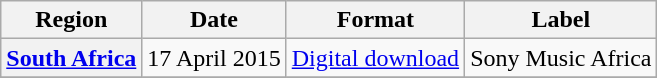<table class="wikitable plainrowheaders">
<tr>
<th>Region</th>
<th>Date</th>
<th>Format</th>
<th>Label</th>
</tr>
<tr>
<th scope="row"><a href='#'>South Africa</a></th>
<td>17 April 2015</td>
<td><a href='#'>Digital download</a></td>
<td>Sony Music Africa</td>
</tr>
<tr>
</tr>
</table>
